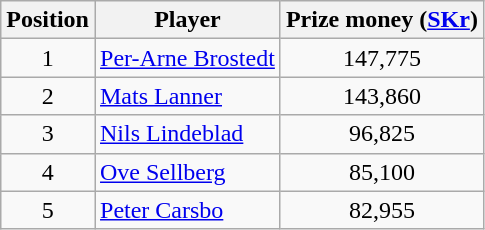<table class="wikitable">
<tr>
<th>Position</th>
<th>Player</th>
<th>Prize money (<a href='#'>SKr</a>)</th>
</tr>
<tr>
<td align=center>1</td>
<td> <a href='#'>Per-Arne Brostedt</a></td>
<td align=center>147,775</td>
</tr>
<tr>
<td align=center>2</td>
<td> <a href='#'>Mats Lanner</a></td>
<td align=center>143,860</td>
</tr>
<tr>
<td align=center>3</td>
<td> <a href='#'>Nils Lindeblad</a></td>
<td align=center>96,825</td>
</tr>
<tr>
<td align=center>4</td>
<td> <a href='#'>Ove Sellberg</a></td>
<td align=center>85,100</td>
</tr>
<tr>
<td align=center>5</td>
<td> <a href='#'>Peter Carsbo</a></td>
<td align=center>82,955</td>
</tr>
</table>
